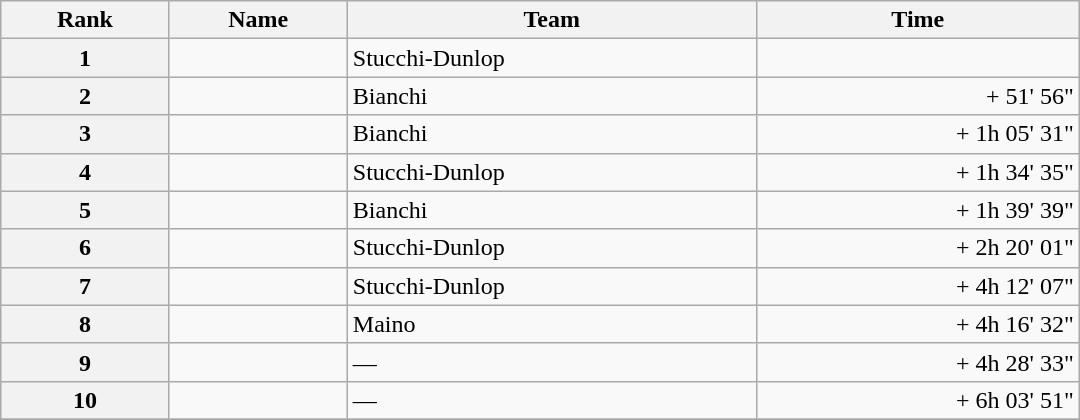<table class="wikitable" style="width:45em;margin-bottom:0;">
<tr>
<th>Rank</th>
<th>Name</th>
<th>Team</th>
<th>Time</th>
</tr>
<tr>
<th style="text-align:center">1</th>
<td></td>
<td>Stucchi-Dunlop</td>
<td align="right"></td>
</tr>
<tr>
<th style="text-align:center">2</th>
<td></td>
<td>Bianchi</td>
<td align="right">+ 51' 56"</td>
</tr>
<tr>
<th style="text-align:center">3</th>
<td></td>
<td>Bianchi</td>
<td align="right">+ 1h 05' 31"</td>
</tr>
<tr>
<th style="text-align:center">4</th>
<td></td>
<td>Stucchi-Dunlop</td>
<td align="right">+ 1h 34' 35"</td>
</tr>
<tr>
<th style="text-align:center">5</th>
<td></td>
<td>Bianchi</td>
<td align="right">+ 1h 39' 39"</td>
</tr>
<tr>
<th style="text-align:center">6</th>
<td></td>
<td>Stucchi-Dunlop</td>
<td align="right">+ 2h 20' 01"</td>
</tr>
<tr>
<th style="text-align:center">7</th>
<td></td>
<td>Stucchi-Dunlop</td>
<td align="right">+ 4h 12' 07"</td>
</tr>
<tr>
<th style="text-align:center">8</th>
<td></td>
<td>Maino</td>
<td align="right">+ 4h 16' 32"</td>
</tr>
<tr>
<th style="text-align:center">9</th>
<td></td>
<td>—</td>
<td align="right">+ 4h 28' 33"</td>
</tr>
<tr>
<th style="text-align:center">10</th>
<td></td>
<td>—</td>
<td align="right">+ 6h 03' 51"</td>
</tr>
<tr>
</tr>
</table>
